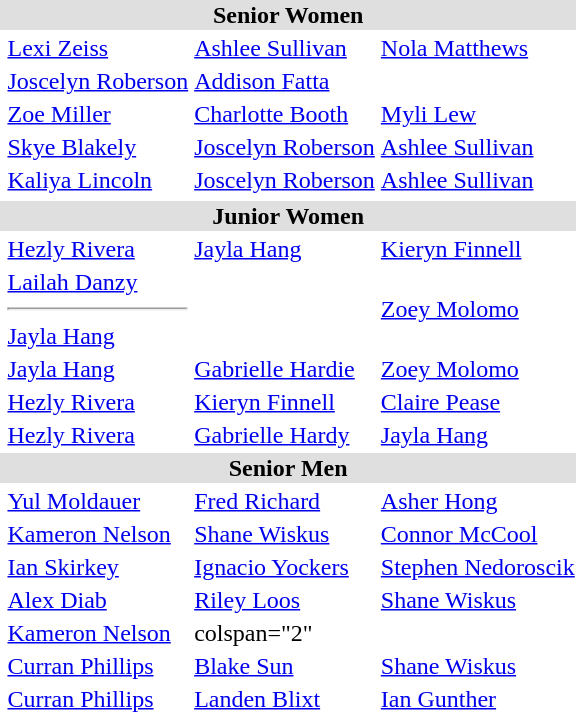<table>
<tr style="background:#dfdfdf;">
<td colspan="4" style="text-align:center;"><strong>Senior Women</strong></td>
</tr>
<tr>
<th scope=row style="text-align:left"></th>
<td><a href='#'>Lexi Zeiss</a></td>
<td><a href='#'>Ashlee Sullivan</a></td>
<td><a href='#'>Nola Matthews</a></td>
</tr>
<tr>
<th scope=row style="text-align:left"></th>
<td><a href='#'>Joscelyn Roberson</a></td>
<td><a href='#'>Addison Fatta</a></td>
<td></td>
</tr>
<tr>
<th scope=row style="text-align:left"></th>
<td><a href='#'>Zoe Miller</a></td>
<td><a href='#'>Charlotte Booth</a></td>
<td><a href='#'>Myli Lew</a></td>
</tr>
<tr>
<th scope=row style="text-align:left"></th>
<td><a href='#'>Skye Blakely</a></td>
<td><a href='#'>Joscelyn Roberson</a></td>
<td><a href='#'>Ashlee Sullivan</a></td>
</tr>
<tr>
<th scope=row style="text-align:left"></th>
<td><a href='#'>Kaliya Lincoln</a></td>
<td><a href='#'>Joscelyn Roberson</a></td>
<td><a href='#'>Ashlee Sullivan</a></td>
</tr>
<tr>
</tr>
<tr style="background:#dfdfdf;">
<td colspan="4" style="text-align:center;"><strong>Junior Women</strong></td>
</tr>
<tr>
<th scope=row style="text-align:left"></th>
<td><a href='#'>Hezly Rivera</a></td>
<td><a href='#'>Jayla Hang</a></td>
<td><a href='#'>Kieryn Finnell</a></td>
</tr>
<tr>
<th scope=row style="text-align:left"></th>
<td><a href='#'>Lailah Danzy</a><hr><a href='#'>Jayla Hang</a></td>
<td></td>
<td><a href='#'>Zoey Molomo</a></td>
</tr>
<tr>
<th scope=row style="text-align:left"></th>
<td><a href='#'>Jayla Hang</a></td>
<td><a href='#'>Gabrielle Hardie</a></td>
<td><a href='#'>Zoey Molomo</a></td>
</tr>
<tr>
<th scope=row style="text-align:left"></th>
<td><a href='#'>Hezly Rivera</a></td>
<td><a href='#'>Kieryn Finnell</a></td>
<td><a href='#'>Claire Pease</a></td>
</tr>
<tr>
<th scope=row style="text-align:left"></th>
<td><a href='#'>Hezly Rivera</a></td>
<td><a href='#'>Gabrielle Hardy</a></td>
<td><a href='#'>Jayla Hang</a></td>
</tr>
<tr style="background:#dfdfdf;">
<td colspan="4" style="text-align:center;"><strong>Senior Men</strong></td>
</tr>
<tr>
<th scope=row style="text-align:left"></th>
<td><a href='#'>Yul Moldauer</a></td>
<td><a href='#'>Fred Richard</a></td>
<td><a href='#'>Asher Hong</a></td>
</tr>
<tr>
<th scope=row style="text-align:left"></th>
<td><a href='#'>Kameron Nelson</a></td>
<td><a href='#'>Shane Wiskus</a></td>
<td><a href='#'>Connor McCool</a></td>
</tr>
<tr>
<th scope=row style="text-align:left"></th>
<td><a href='#'>Ian Skirkey</a></td>
<td><a href='#'>Ignacio Yockers</a></td>
<td><a href='#'>Stephen Nedoroscik</a></td>
</tr>
<tr>
<th scope=row style="text-align:left"></th>
<td><a href='#'>Alex Diab</a></td>
<td><a href='#'>Riley Loos</a></td>
<td><a href='#'>Shane Wiskus</a></td>
</tr>
<tr>
<th scope=row style="text-align:left"></th>
<td><a href='#'>Kameron Nelson</a></td>
<td>colspan="2" </td>
</tr>
<tr>
<th scope=row style="text-align:left"></th>
<td><a href='#'>Curran Phillips</a></td>
<td><a href='#'>Blake Sun</a></td>
<td><a href='#'>Shane Wiskus</a></td>
</tr>
<tr>
<th scope=row style="text-align:left"></th>
<td><a href='#'>Curran Phillips</a></td>
<td><a href='#'>Landen Blixt</a></td>
<td><a href='#'>Ian Gunther</a></td>
</tr>
</table>
